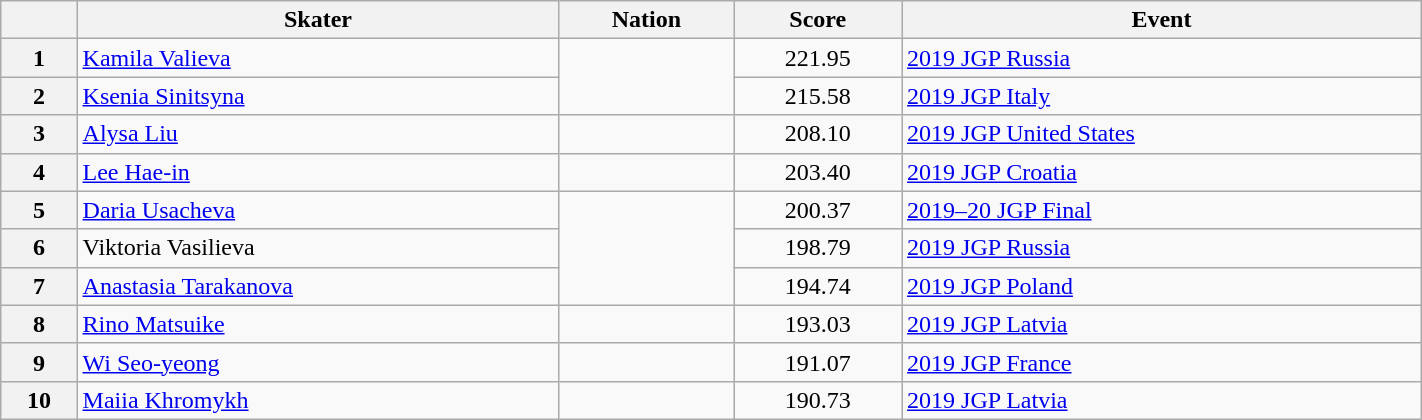<table class="wikitable sortable" style="text-align:left; width:75%">
<tr>
<th scope="col"></th>
<th scope="col">Skater</th>
<th scope="col">Nation</th>
<th scope="col">Score</th>
<th scope="col">Event</th>
</tr>
<tr>
<th scope="row">1</th>
<td><a href='#'>Kamila Valieva</a></td>
<td rowspan="2"></td>
<td style="text-align:center;">221.95</td>
<td><a href='#'>2019 JGP Russia</a></td>
</tr>
<tr>
<th scope="row">2</th>
<td><a href='#'>Ksenia Sinitsyna</a></td>
<td style="text-align:center;">215.58</td>
<td><a href='#'>2019 JGP Italy</a></td>
</tr>
<tr>
<th scope="row">3</th>
<td><a href='#'>Alysa Liu</a></td>
<td></td>
<td style="text-align:center;">208.10</td>
<td><a href='#'>2019 JGP United States</a></td>
</tr>
<tr>
<th scope="row">4</th>
<td><a href='#'>Lee Hae-in</a></td>
<td></td>
<td style="text-align:center;">203.40</td>
<td><a href='#'>2019 JGP Croatia</a></td>
</tr>
<tr>
<th scope="row">5</th>
<td><a href='#'>Daria Usacheva</a></td>
<td rowspan="3"></td>
<td style="text-align:center;">200.37</td>
<td><a href='#'>2019–20 JGP Final</a></td>
</tr>
<tr>
<th scope="row">6</th>
<td>Viktoria Vasilieva</td>
<td style="text-align:center;">198.79</td>
<td><a href='#'>2019 JGP Russia</a></td>
</tr>
<tr>
<th scope="row">7</th>
<td><a href='#'>Anastasia Tarakanova</a></td>
<td style="text-align:center;">194.74</td>
<td><a href='#'>2019 JGP Poland</a></td>
</tr>
<tr>
<th scope="row">8</th>
<td><a href='#'>Rino Matsuike</a></td>
<td></td>
<td style="text-align:center;">193.03</td>
<td><a href='#'>2019 JGP Latvia</a></td>
</tr>
<tr>
<th scope="row">9</th>
<td><a href='#'>Wi Seo-yeong</a></td>
<td></td>
<td style="text-align:center;">191.07</td>
<td><a href='#'>2019 JGP France</a></td>
</tr>
<tr>
<th scope="row">10</th>
<td><a href='#'>Maiia Khromykh</a></td>
<td></td>
<td style="text-align:center;">190.73</td>
<td><a href='#'>2019 JGP Latvia</a></td>
</tr>
</table>
